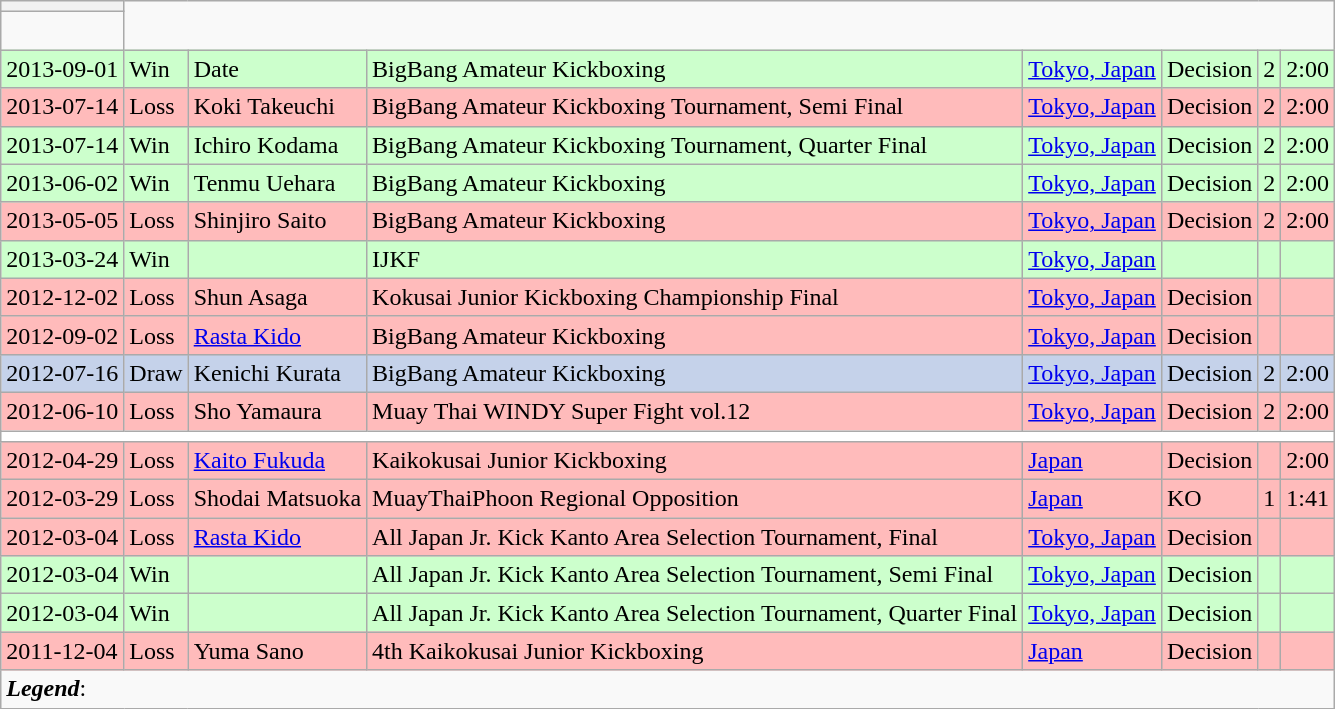<table class="wikitable mw-collapsible mw-collapsed">
<tr>
<th></th>
</tr>
<tr>
<td><br></td>
</tr>
<tr style="background:#CCFFCC;">
<td>2013-09-01</td>
<td>Win</td>
<td align=left> Date</td>
<td>BigBang Amateur Kickboxing</td>
<td><a href='#'>Tokyo, Japan</a></td>
<td>Decision</td>
<td>2</td>
<td>2:00</td>
</tr>
<tr style="background:#FFBBBB;">
<td>2013-07-14</td>
<td>Loss</td>
<td align=left> Koki Takeuchi</td>
<td>BigBang Amateur Kickboxing Tournament, Semi Final</td>
<td><a href='#'>Tokyo, Japan</a></td>
<td>Decision</td>
<td>2</td>
<td>2:00</td>
</tr>
<tr style="background:#CCFFCC;">
<td>2013-07-14</td>
<td>Win</td>
<td align=left> Ichiro Kodama</td>
<td>BigBang Amateur Kickboxing Tournament, Quarter Final</td>
<td><a href='#'>Tokyo, Japan</a></td>
<td>Decision</td>
<td>2</td>
<td>2:00</td>
</tr>
<tr style="background:#CCFFCC;">
<td>2013-06-02</td>
<td>Win</td>
<td align=left> Tenmu Uehara</td>
<td>BigBang Amateur Kickboxing</td>
<td><a href='#'>Tokyo, Japan</a></td>
<td>Decision</td>
<td>2</td>
<td>2:00</td>
</tr>
<tr style="background:#FFBBBB;">
<td>2013-05-05</td>
<td>Loss</td>
<td align=left> Shinjiro Saito</td>
<td>BigBang Amateur Kickboxing</td>
<td><a href='#'>Tokyo, Japan</a></td>
<td>Decision</td>
<td>2</td>
<td>2:00</td>
</tr>
<tr style="background:#CCFFCC;">
<td>2013-03-24</td>
<td>Win</td>
<td align=left></td>
<td>IJKF</td>
<td><a href='#'>Tokyo, Japan</a></td>
<td></td>
<td></td>
<td></td>
</tr>
<tr style="background:#FFBBBB;">
<td>2012-12-02</td>
<td>Loss</td>
<td align=left> Shun Asaga</td>
<td>Kokusai Junior Kickboxing Championship Final</td>
<td><a href='#'>Tokyo, Japan</a></td>
<td>Decision</td>
<td></td>
<td></td>
</tr>
<tr style="background:#FFBBBB;">
<td>2012-09-02</td>
<td>Loss</td>
<td align=left> <a href='#'>Rasta Kido</a></td>
<td>BigBang Amateur Kickboxing</td>
<td><a href='#'>Tokyo, Japan</a></td>
<td>Decision</td>
<td></td>
<td></td>
</tr>
<tr style="background:#c5d2ea;">
<td>2012-07-16</td>
<td>Draw</td>
<td align=left> Kenichi Kurata</td>
<td>BigBang Amateur Kickboxing</td>
<td><a href='#'>Tokyo, Japan</a></td>
<td>Decision</td>
<td>2</td>
<td>2:00</td>
</tr>
<tr style="background:#fbb;">
<td>2012-06-10</td>
<td>Loss</td>
<td align=left> Sho Yamaura</td>
<td>Muay Thai WINDY Super Fight vol.12</td>
<td><a href='#'>Tokyo, Japan</a></td>
<td>Decision</td>
<td>2</td>
<td>2:00</td>
</tr>
<tr>
<th style=background:white colspan=9></th>
</tr>
<tr style="background:#FFBBBB;">
<td>2012-04-29</td>
<td>Loss</td>
<td align=left> <a href='#'>Kaito Fukuda</a></td>
<td>Kaikokusai Junior Kickboxing</td>
<td><a href='#'>Japan</a></td>
<td>Decision</td>
<td></td>
<td>2:00</td>
</tr>
<tr style="background:#FFBBBB;">
<td>2012-03-29</td>
<td>Loss</td>
<td align=left> Shodai Matsuoka</td>
<td>MuayThaiPhoon Regional Opposition</td>
<td><a href='#'>Japan</a></td>
<td>KO</td>
<td>1</td>
<td>1:41</td>
</tr>
<tr style="background:#FFBBBB;">
<td>2012-03-04</td>
<td>Loss</td>
<td align=left> <a href='#'>Rasta Kido</a></td>
<td>All Japan Jr. Kick Kanto Area Selection Tournament, Final</td>
<td><a href='#'>Tokyo, Japan</a></td>
<td>Decision</td>
<td></td>
<td></td>
</tr>
<tr style="background:#CCFFCC;">
<td>2012-03-04</td>
<td>Win</td>
<td align=left></td>
<td>All Japan Jr. Kick Kanto Area Selection Tournament, Semi Final</td>
<td><a href='#'>Tokyo, Japan</a></td>
<td>Decision</td>
<td></td>
<td></td>
</tr>
<tr style="background:#CCFFCC;">
<td>2012-03-04</td>
<td>Win</td>
<td align=left></td>
<td>All Japan Jr. Kick Kanto Area Selection Tournament, Quarter Final</td>
<td><a href='#'>Tokyo, Japan</a></td>
<td>Decision</td>
<td></td>
<td></td>
</tr>
<tr style="background:#FFBBBB;">
<td>2011-12-04</td>
<td>Loss</td>
<td align=left> Yuma Sano</td>
<td>4th Kaikokusai Junior Kickboxing</td>
<td><a href='#'>Japan</a></td>
<td>Decision</td>
<td></td>
<td></td>
</tr>
<tr>
<td colspan=9><strong><em>Legend</em></strong>:    <br></td>
</tr>
</table>
